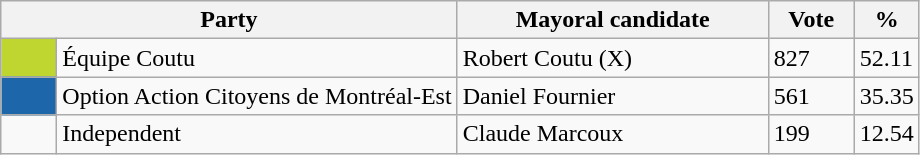<table class="wikitable">
<tr>
<th bgcolor="#DDDDFF" width="230px" colspan="2">Party</th>
<th bgcolor="#DDDDFF" width="200px">Mayoral candidate</th>
<th bgcolor="#DDDDFF" width="50px">Vote</th>
<th bgcolor="#DDDDFF" width="30px">%</th>
</tr>
<tr>
<td bgcolor=#BFD630 width="30px"> </td>
<td>Équipe Coutu</td>
<td>Robert Coutu (X)</td>
<td>827</td>
<td>52.11</td>
</tr>
<tr>
<td bgcolor=#1D66A9 width="30px"> </td>
<td>Option Action Citoyens de Montréal-Est</td>
<td>Daniel Fournier</td>
<td>561</td>
<td>35.35</td>
</tr>
<tr>
<td> </td>
<td>Independent</td>
<td>Claude Marcoux</td>
<td>199</td>
<td>12.54</td>
</tr>
</table>
